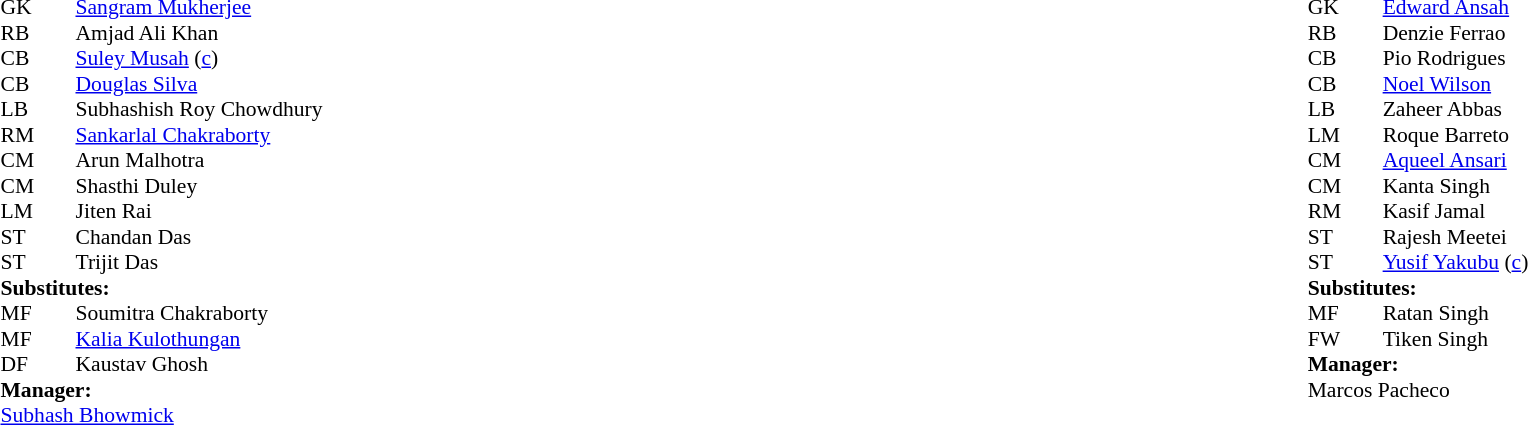<table width="100%">
<tr>
<td valign="top" width="40%"><br><table style="font-size: 90%" cellspacing="0" cellpadding="0">
<tr>
<td colspan="4"></td>
</tr>
<tr>
<th width="25"></th>
<th width="25"></th>
</tr>
<tr>
<td>GK</td>
<td></td>
<td> <a href='#'>Sangram Mukherjee</a></td>
</tr>
<tr>
<td>RB</td>
<td></td>
<td> Amjad Ali Khan</td>
</tr>
<tr>
<td>CB</td>
<td></td>
<td> <a href='#'>Suley Musah</a> (<a href='#'>c</a>)</td>
</tr>
<tr>
<td>CB</td>
<td></td>
<td> <a href='#'>Douglas Silva</a></td>
</tr>
<tr>
<td>LB</td>
<td></td>
<td> Subhashish Roy Chowdhury</td>
<td></td>
<td></td>
</tr>
<tr>
<td>RM</td>
<td></td>
<td> <a href='#'>Sankarlal Chakraborty</a></td>
</tr>
<tr>
<td>CM</td>
<td></td>
<td> Arun Malhotra</td>
</tr>
<tr>
<td>CM</td>
<td></td>
<td> Shasthi Duley</td>
</tr>
<tr>
<td>LM</td>
<td></td>
<td> Jiten Rai</td>
<td></td>
<td></td>
</tr>
<tr>
<td>ST</td>
<td></td>
<td> Chandan Das</td>
</tr>
<tr>
<td>ST</td>
<td></td>
<td> Trijit Das</td>
<td></td>
<td></td>
</tr>
<tr>
<td colspan=4><strong>Substitutes:</strong></td>
</tr>
<tr>
<td>MF</td>
<td></td>
<td> Soumitra Chakraborty</td>
<td></td>
<td></td>
</tr>
<tr>
<td>MF</td>
<td></td>
<td> <a href='#'>Kalia Kulothungan</a></td>
<td></td>
<td></td>
</tr>
<tr>
<td>DF</td>
<td></td>
<td> Kaustav Ghosh</td>
<td></td>
<td></td>
</tr>
<tr>
<td colspan=4><strong>Manager:</strong></td>
</tr>
<tr>
<td colspan="4"> <a href='#'>Subhash Bhowmick</a></td>
</tr>
</table>
</td>
<td valign="top"></td>
<td valign="top" width="50%"><br><table style="font-size: 90%" cellspacing="0" cellpadding="0" align=center>
<tr>
<td colspan="4"></td>
</tr>
<tr>
<th width="25"></th>
<th width="25"></th>
</tr>
<tr>
<td>GK</td>
<td></td>
<td> <a href='#'>Edward Ansah</a></td>
</tr>
<tr>
<td>RB</td>
<td></td>
<td> Denzie Ferrao</td>
</tr>
<tr>
<td>CB</td>
<td></td>
<td> Pio Rodrigues</td>
</tr>
<tr>
<td>CB</td>
<td></td>
<td> <a href='#'>Noel Wilson</a></td>
</tr>
<tr>
<td>LB</td>
<td></td>
<td> Zaheer Abbas</td>
<td></td>
</tr>
<tr>
<td>LM</td>
<td></td>
<td> Roque Barreto</td>
</tr>
<tr>
<td>CM</td>
<td></td>
<td> <a href='#'>Aqueel Ansari</a></td>
</tr>
<tr>
<td>CM</td>
<td></td>
<td> Kanta Singh</td>
<td></td>
</tr>
<tr>
<td>RM</td>
<td></td>
<td> Kasif Jamal</td>
</tr>
<tr>
<td>ST</td>
<td></td>
<td> Rajesh Meetei</td>
</tr>
<tr>
<td>ST</td>
<td></td>
<td> <a href='#'>Yusif Yakubu</a>  (<a href='#'>c</a>)</td>
</tr>
<tr>
<td colspan=4><strong>Substitutes:</strong></td>
</tr>
<tr>
<td>MF</td>
<td></td>
<td> Ratan Singh</td>
<td></td>
</tr>
<tr>
<td>FW</td>
<td></td>
<td> Tiken Singh</td>
<td></td>
</tr>
<tr>
<td colspan=4><strong>Manager:</strong></td>
</tr>
<tr>
<td colspan="4"> Marcos Pacheco</td>
</tr>
</table>
</td>
</tr>
</table>
